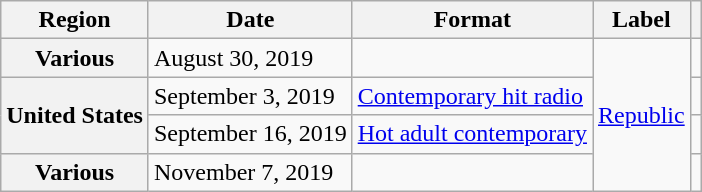<table class="wikitable plainrowheaders">
<tr>
<th scope="col">Region</th>
<th scope="col">Date</th>
<th scope="col">Format</th>
<th scope="col">Label</th>
<th scope="col"></th>
</tr>
<tr>
<th scope="row">Various</th>
<td>August 30, 2019</td>
<td></td>
<td rowspan="4"><a href='#'>Republic</a></td>
<td></td>
</tr>
<tr>
<th scope="row" rowspan="2">United States</th>
<td>September 3, 2019</td>
<td><a href='#'>Contemporary hit radio</a></td>
<td></td>
</tr>
<tr>
<td>September 16, 2019</td>
<td><a href='#'>Hot adult contemporary</a></td>
<td></td>
</tr>
<tr>
<th scope="row">Various</th>
<td>November 7, 2019</td>
<td></td>
<td></td>
</tr>
</table>
